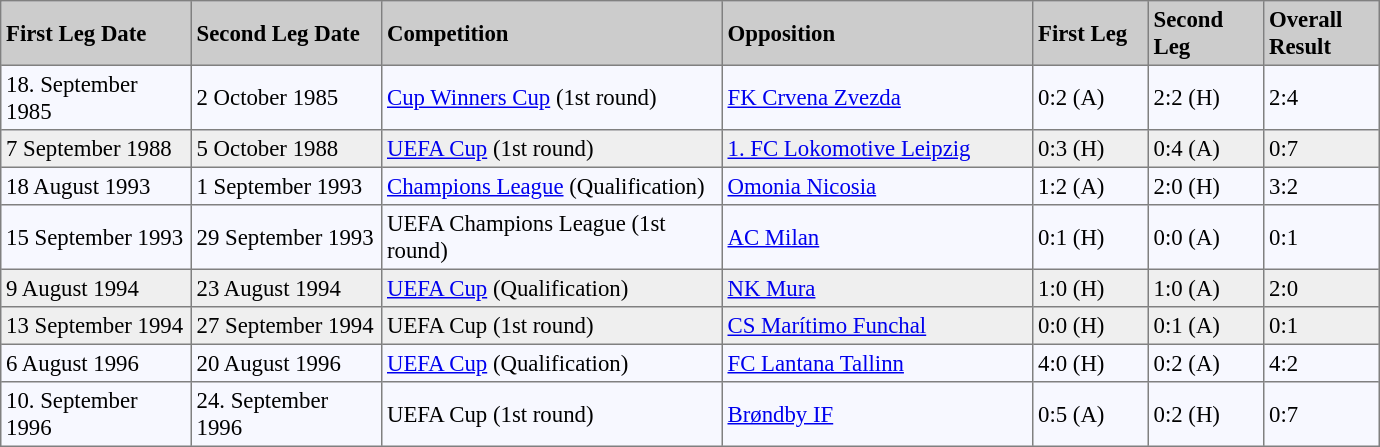<table bgcolor="#f7f8ff" cellpadding="3" cellspacing="0" border="1" style="font-size: 95%; border: gray solid 1px; border-collapse: collapse;">
<tr bgcolor="#CCCCCC">
<td align="left" width="120"><strong>First Leg Date </strong></td>
<td align="left" width="120"><strong>Second Leg Date</strong></td>
<td align="left" width="220"><strong>Competition</strong></td>
<td align="left" width="200"><strong>Opposition</strong></td>
<td align="left" width="70"><strong>First Leg</strong></td>
<td align="left" width="70"><strong>Second Leg</strong></td>
<td align="left" width="70"><strong>Overall Result</strong></td>
</tr>
<tr>
<td align="left">18. September 1985</td>
<td>2 October 1985</td>
<td><a href='#'>Cup Winners Cup</a> (1st round)</td>
<td><a href='#'>FK Crvena Zvezda</a> </td>
<td>0:2 (A)</td>
<td>2:2 (H)</td>
<td>2:4</td>
</tr>
<tr bgcolor="#EFEFEF">
<td align="left">7 September 1988</td>
<td>5 October 1988</td>
<td><a href='#'>UEFA Cup</a> (1st round)</td>
<td><a href='#'>1. FC Lokomotive Leipzig</a> </td>
<td>0:3 (H)</td>
<td>0:4 (A)</td>
<td>0:7</td>
</tr>
<tr>
<td align="left">18 August 1993</td>
<td>1 September 1993</td>
<td><a href='#'>Champions League</a> (Qualification)</td>
<td><a href='#'>Omonia Nicosia</a> </td>
<td>1:2 (A)</td>
<td>2:0 (H)</td>
<td>3:2</td>
</tr>
<tr>
<td align="left">15 September 1993</td>
<td>29 September 1993</td>
<td>UEFA Champions League (1st round)</td>
<td><a href='#'>AC Milan</a> </td>
<td>0:1 (H)</td>
<td>0:0 (A)</td>
<td>0:1</td>
</tr>
<tr bgcolor="#EFEFEF">
<td align="left">9 August 1994</td>
<td>23 August 1994</td>
<td><a href='#'>UEFA Cup</a> (Qualification)</td>
<td><a href='#'>NK Mura</a> </td>
<td>1:0 (H)</td>
<td>1:0 (A)</td>
<td>2:0</td>
</tr>
<tr bgcolor="#EFEFEF">
<td align="left">13 September 1994</td>
<td>27 September 1994</td>
<td>UEFA Cup (1st round)</td>
<td><a href='#'>CS Marítimo Funchal</a> </td>
<td>0:0 (H)</td>
<td>0:1 (A)</td>
<td>0:1</td>
</tr>
<tr>
<td align="left">6 August 1996</td>
<td>20 August 1996</td>
<td><a href='#'>UEFA Cup</a> (Qualification)</td>
<td><a href='#'>FC Lantana Tallinn</a> </td>
<td>4:0 (H)</td>
<td>0:2 (A)</td>
<td>4:2</td>
</tr>
<tr>
<td align="left">10. September 1996</td>
<td>24. September 1996</td>
<td>UEFA Cup (1st round)</td>
<td><a href='#'>Brøndby IF</a> </td>
<td>0:5 (A)</td>
<td>0:2 (H)</td>
<td>0:7</td>
</tr>
</table>
